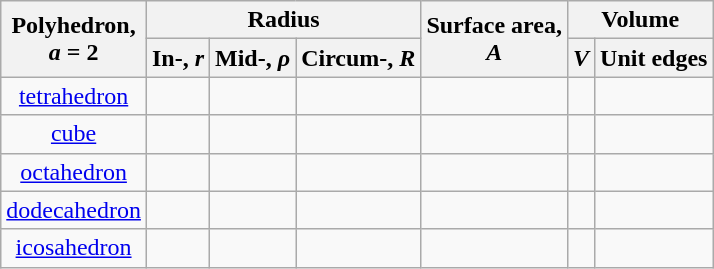<table class="wikitable" style="text-align:center">
<tr>
<th rowspan=2>Polyhedron, <br><em>a</em> = 2</th>
<th colspan=3>Radius</th>
<th rowspan=2>Surface area, <br><em>A</em></th>
<th colspan=2>Volume</th>
</tr>
<tr>
<th>In-, <em>r</em></th>
<th>Mid-, <em>ρ</em></th>
<th>Circum-, <em>R</em></th>
<th><em>V</em></th>
<th>Unit edges</th>
</tr>
<tr>
<td><a href='#'>tetrahedron</a></td>
<td></td>
<td></td>
<td></td>
<td></td>
<td></td>
<td></td>
</tr>
<tr align=center>
<td><a href='#'>cube</a></td>
<td></td>
<td></td>
<td></td>
<td></td>
<td></td>
<td></td>
</tr>
<tr>
<td><a href='#'>octahedron</a></td>
<td></td>
<td></td>
<td></td>
<td></td>
<td></td>
<td></td>
</tr>
<tr>
<td><a href='#'>dodecahedron</a></td>
<td></td>
<td></td>
<td></td>
<td></td>
<td></td>
<td></td>
</tr>
<tr>
<td><a href='#'>icosahedron</a></td>
<td></td>
<td></td>
<td></td>
<td></td>
<td></td>
<td></td>
</tr>
</table>
